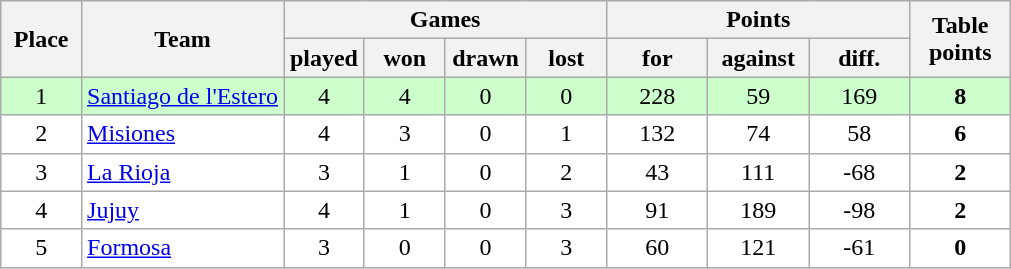<table class="wikitable">
<tr>
<th rowspan=2 width="8%">Place</th>
<th rowspan=2 width="20%">Team</th>
<th colspan=4 width="32%">Games</th>
<th colspan=3 width="30%">Points</th>
<th rowspan=2 width="10%">Table<br>points</th>
</tr>
<tr>
<th width="8%">played</th>
<th width="8%">won</th>
<th width="8%">drawn</th>
<th width="8%">lost</th>
<th width="10%">for</th>
<th width="10%">against</th>
<th width="10%">diff.</th>
</tr>
<tr align=center style="background: #ccffcc;">
<td>1</td>
<td align=left><a href='#'>Santiago de l'Estero</a></td>
<td>4</td>
<td>4</td>
<td>0</td>
<td>0</td>
<td>228</td>
<td>59</td>
<td>169</td>
<td><strong>8</strong></td>
</tr>
<tr align=center style="background: #ffffff;">
<td>2</td>
<td align=left><a href='#'>Misiones</a></td>
<td>4</td>
<td>3</td>
<td>0</td>
<td>1</td>
<td>132</td>
<td>74</td>
<td>58</td>
<td><strong>6</strong></td>
</tr>
<tr align=center style="background: #ffffff;">
<td>3</td>
<td align=left><a href='#'>La Rioja</a></td>
<td>3</td>
<td>1</td>
<td>0</td>
<td>2</td>
<td>43</td>
<td>111</td>
<td>-68</td>
<td><strong>2</strong></td>
</tr>
<tr align=center style="background: #ffffff;">
<td>4</td>
<td align=left><a href='#'>Jujuy</a></td>
<td>4</td>
<td>1</td>
<td>0</td>
<td>3</td>
<td>91</td>
<td>189</td>
<td>-98</td>
<td><strong>2</strong></td>
</tr>
<tr align=center style="background: #ffffff;">
<td>5</td>
<td align=left><a href='#'>Formosa</a></td>
<td>3</td>
<td>0</td>
<td>0</td>
<td>3</td>
<td>60</td>
<td>121</td>
<td>-61</td>
<td><strong>0</strong></td>
</tr>
</table>
